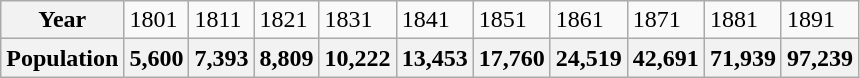<table class="wikitable">
<tr>
<th>Year</th>
<td>1801</td>
<td>1811</td>
<td>1821</td>
<td>1831</td>
<td>1841</td>
<td>1851</td>
<td>1861</td>
<td>1871</td>
<td>1881</td>
<td>1891</td>
</tr>
<tr>
<th>Population</th>
<th>5,600</th>
<th>7,393</th>
<th>8,809</th>
<th>10,222</th>
<th>13,453</th>
<th>17,760</th>
<th>24,519</th>
<th>42,691</th>
<th>71,939</th>
<th>97,239</th>
</tr>
</table>
